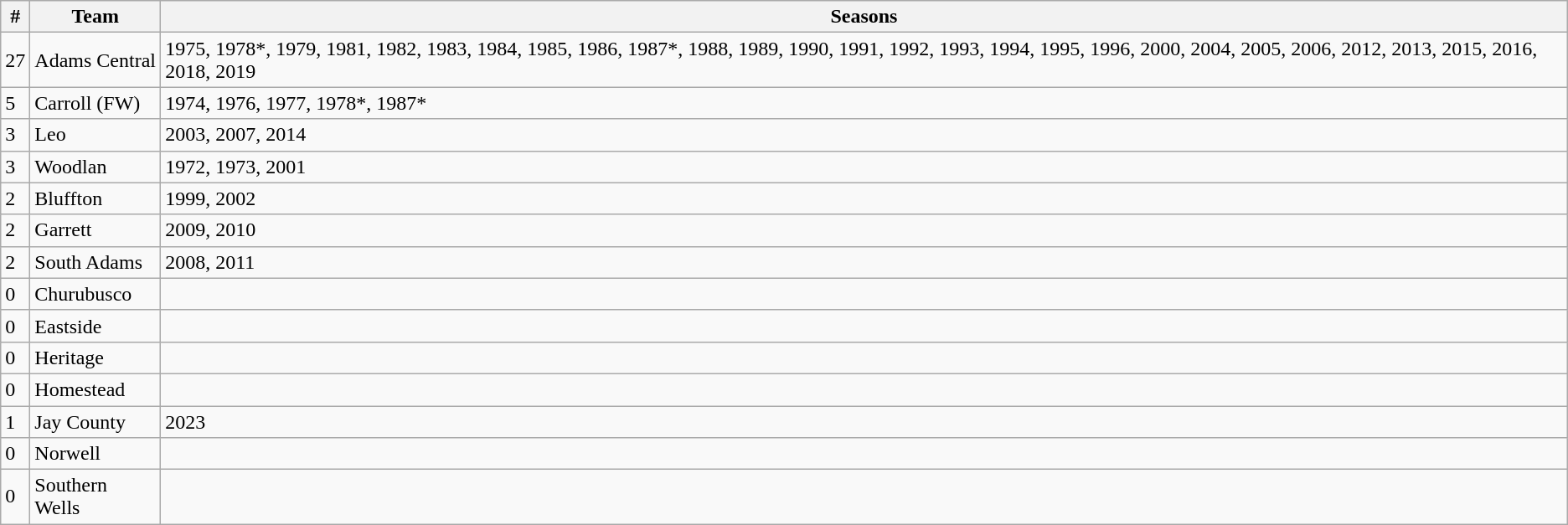<table class="wikitable" style=>
<tr>
<th>#</th>
<th>Team</th>
<th>Seasons</th>
</tr>
<tr>
<td>27</td>
<td>Adams Central</td>
<td>1975, 1978*, 1979, 1981, 1982, 1983, 1984, 1985, 1986, 1987*, 1988, 1989, 1990, 1991, 1992, 1993, 1994, 1995, 1996, 2000, 2004, 2005, 2006, 2012, 2013, 2015, 2016, 2018, 2019</td>
</tr>
<tr>
<td>5</td>
<td>Carroll (FW)</td>
<td>1974, 1976, 1977, 1978*, 1987*</td>
</tr>
<tr>
<td>3</td>
<td>Leo</td>
<td>2003, 2007, 2014</td>
</tr>
<tr>
<td>3</td>
<td>Woodlan</td>
<td>1972, 1973, 2001</td>
</tr>
<tr>
<td>2</td>
<td>Bluffton</td>
<td>1999, 2002</td>
</tr>
<tr>
<td>2</td>
<td>Garrett</td>
<td>2009, 2010</td>
</tr>
<tr>
<td>2</td>
<td>South Adams</td>
<td>2008, 2011</td>
</tr>
<tr>
<td>0</td>
<td>Churubusco</td>
<td></td>
</tr>
<tr>
<td>0</td>
<td>Eastside</td>
<td></td>
</tr>
<tr>
<td>0</td>
<td>Heritage</td>
<td></td>
</tr>
<tr>
<td>0</td>
<td>Homestead</td>
<td></td>
</tr>
<tr>
<td>1</td>
<td>Jay County</td>
<td>2023</td>
</tr>
<tr>
<td>0</td>
<td>Norwell</td>
<td></td>
</tr>
<tr>
<td>0</td>
<td>Southern Wells</td>
<td></td>
</tr>
</table>
